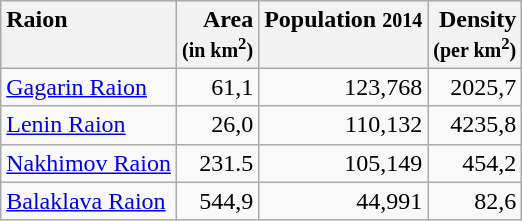<table class="wikitable sortable">
<tr>
<th style="text-align: left; vertical-align: top">Raion</th>
<th style="text-align: right">Area<br><small>(in km<sup>2</sup>)</small></th>
<th style="text-align: right; vertical-align: top">Population <small>2014</small></th>
<th style="text-align: right">Density<br><small>(per km<sup>2</sup>)</small></th>
</tr>
<tr>
<td><a href='#'>Gagarin Raion</a></td>
<td style="text-align: right">61,1</td>
<td style="text-align: right">123,768</td>
<td style="text-align: right">2025,7</td>
</tr>
<tr>
<td><a href='#'>Lenin Raion</a></td>
<td style="text-align: right">26,0</td>
<td style="text-align: right">110,132</td>
<td style="text-align: right">4235,8</td>
</tr>
<tr>
<td><a href='#'>Nakhimov Raion</a></td>
<td style="text-align: right">231.5</td>
<td style="text-align: right">105,149</td>
<td style="text-align: right">454,2</td>
</tr>
<tr>
<td><a href='#'>Balaklava Raion</a></td>
<td style="text-align: right">544,9</td>
<td style="text-align: right">44,991</td>
<td style="text-align: right">82,6</td>
</tr>
</table>
